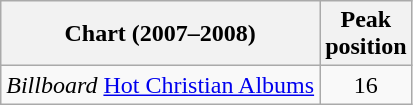<table class="wikitable sortable">
<tr>
<th align="left">Chart (2007–2008)</th>
<th align="left">Peak<br>position</th>
</tr>
<tr>
<td align="left"><em>Billboard</em> <a href='#'>Hot Christian Albums</a></td>
<td style="text-align:center;">16</td>
</tr>
</table>
